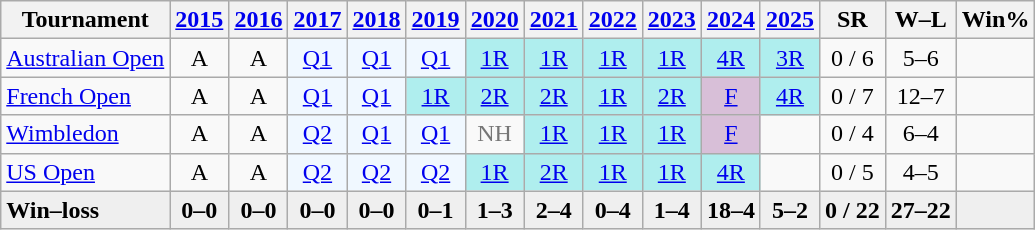<table class=wikitable style=text-align:center>
<tr>
<th>Tournament</th>
<th><a href='#'>2015</a></th>
<th><a href='#'>2016</a></th>
<th><a href='#'>2017</a></th>
<th><a href='#'>2018</a></th>
<th><a href='#'>2019</a></th>
<th><a href='#'>2020</a></th>
<th><a href='#'>2021</a></th>
<th><a href='#'>2022</a></th>
<th><a href='#'>2023</a></th>
<th><a href='#'>2024</a></th>
<th><a href='#'>2025</a></th>
<th>SR</th>
<th>W–L</th>
<th>Win%</th>
</tr>
<tr>
<td style=text-align:left><a href='#'>Australian Open</a></td>
<td>A</td>
<td>A</td>
<td style=background:#f0f8ff><a href='#'>Q1</a></td>
<td style=background:#f0f8ff><a href='#'>Q1</a></td>
<td style=background:#f0f8ff><a href='#'>Q1</a></td>
<td style=background:#afeeee><a href='#'>1R</a></td>
<td style=background:#afeeee><a href='#'>1R</a></td>
<td style=background:#afeeee><a href='#'>1R</a></td>
<td style=background:#afeeee><a href='#'>1R</a></td>
<td style=background:#afeeee><a href='#'>4R</a></td>
<td style=background:#afeeee><a href='#'>3R</a></td>
<td>0 / 6</td>
<td>5–6</td>
<td></td>
</tr>
<tr>
<td style=text-align:left><a href='#'>French Open</a></td>
<td>A</td>
<td>A</td>
<td style=background:#f0f8ff><a href='#'>Q1</a></td>
<td style=background:#f0f8ff><a href='#'>Q1</a></td>
<td style=background:#afeeee><a href='#'>1R</a></td>
<td style=background:#afeeee><a href='#'>2R</a></td>
<td style=background:#afeeee><a href='#'>2R</a></td>
<td style=background:#afeeee><a href='#'>1R</a></td>
<td style=background:#afeeee><a href='#'>2R</a></td>
<td style=background:thistle><a href='#'>F</a></td>
<td style=background:#afeeee><a href='#'>4R</a></td>
<td>0 / 7</td>
<td>12–7</td>
<td></td>
</tr>
<tr>
<td style=text-align:left><a href='#'>Wimbledon</a></td>
<td>A</td>
<td>A</td>
<td style=background:#f0f8ff><a href='#'>Q2</a></td>
<td style=background:#f0f8ff><a href='#'>Q1</a></td>
<td style=background:#f0f8ff><a href='#'>Q1</a></td>
<td style=color:#767676>NH</td>
<td style=background:#afeeee><a href='#'>1R</a></td>
<td style=background:#afeeee><a href='#'>1R</a></td>
<td style=background:#afeeee><a href='#'>1R</a></td>
<td style=background:thistle><a href='#'>F</a></td>
<td></td>
<td>0 / 4</td>
<td>6–4</td>
<td></td>
</tr>
<tr>
<td style=text-align:left><a href='#'>US Open</a></td>
<td>A</td>
<td>A</td>
<td style=background:#f0f8ff><a href='#'>Q2</a></td>
<td style=background:#f0f8ff><a href='#'>Q2</a></td>
<td style=background:#f0f8ff><a href='#'>Q2</a></td>
<td style=background:#afeeee><a href='#'>1R</a></td>
<td style=background:#afeeee><a href='#'>2R</a></td>
<td style=background:#afeeee><a href='#'>1R</a></td>
<td style=background:#afeeee><a href='#'>1R</a></td>
<td style=background:#afeeee><a href='#'>4R</a></td>
<td></td>
<td>0 / 5</td>
<td>4–5</td>
<td></td>
</tr>
<tr style=font-weight:bold;background:#efefef>
<td style=text-align:left>Win–loss</td>
<td>0–0</td>
<td>0–0</td>
<td>0–0</td>
<td>0–0</td>
<td>0–1</td>
<td>1–3</td>
<td>2–4</td>
<td>0–4</td>
<td>1–4</td>
<td>18–4</td>
<td>5–2</td>
<td>0 / 22</td>
<td>27–22</td>
<td></td>
</tr>
</table>
